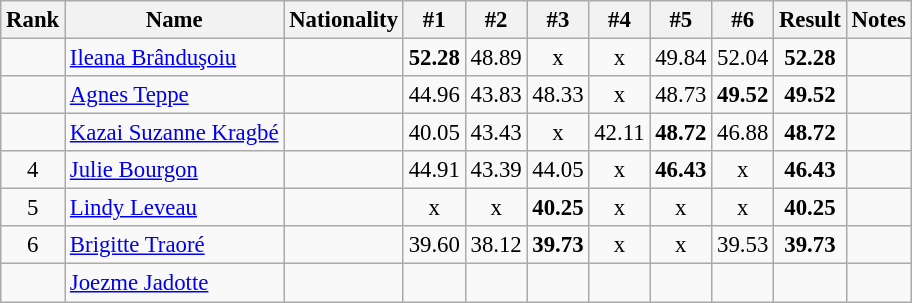<table class="wikitable sortable" style="text-align:center;font-size:95%">
<tr>
<th>Rank</th>
<th>Name</th>
<th>Nationality</th>
<th>#1</th>
<th>#2</th>
<th>#3</th>
<th>#4</th>
<th>#5</th>
<th>#6</th>
<th>Result</th>
<th>Notes</th>
</tr>
<tr>
<td></td>
<td align=left><a href='#'>Ileana Brânduşoiu</a></td>
<td align=left></td>
<td><strong>52.28</strong></td>
<td>48.89</td>
<td>x</td>
<td>x</td>
<td>49.84</td>
<td>52.04</td>
<td><strong>52.28</strong></td>
<td></td>
</tr>
<tr>
<td></td>
<td align=left><a href='#'>Agnes Teppe</a></td>
<td align=left></td>
<td>44.96</td>
<td>43.83</td>
<td>48.33</td>
<td>x</td>
<td>48.73</td>
<td><strong>49.52</strong></td>
<td><strong>49.52</strong></td>
<td></td>
</tr>
<tr>
<td></td>
<td align=left><a href='#'>Kazai Suzanne Kragbé</a></td>
<td align=left></td>
<td>40.05</td>
<td>43.43</td>
<td>x</td>
<td>42.11</td>
<td><strong>48.72</strong></td>
<td>46.88</td>
<td><strong>48.72</strong></td>
<td></td>
</tr>
<tr>
<td>4</td>
<td align=left><a href='#'>Julie Bourgon</a></td>
<td align=left></td>
<td>44.91</td>
<td>43.39</td>
<td>44.05</td>
<td>x</td>
<td><strong>46.43</strong></td>
<td>x</td>
<td><strong>46.43</strong></td>
<td></td>
</tr>
<tr>
<td>5</td>
<td align=left><a href='#'>Lindy Leveau</a></td>
<td align=left></td>
<td>x</td>
<td>x</td>
<td><strong>40.25</strong></td>
<td>x</td>
<td>x</td>
<td>x</td>
<td><strong>40.25</strong></td>
<td></td>
</tr>
<tr>
<td>6</td>
<td align=left><a href='#'>Brigitte Traoré</a></td>
<td align=left></td>
<td>39.60</td>
<td>38.12</td>
<td><strong>39.73</strong></td>
<td>x</td>
<td>x</td>
<td>39.53</td>
<td><strong>39.73</strong></td>
<td></td>
</tr>
<tr>
<td></td>
<td align=left><a href='#'>Joezme Jadotte</a></td>
<td align=left></td>
<td></td>
<td></td>
<td></td>
<td></td>
<td></td>
<td></td>
<td><strong></strong></td>
<td></td>
</tr>
</table>
